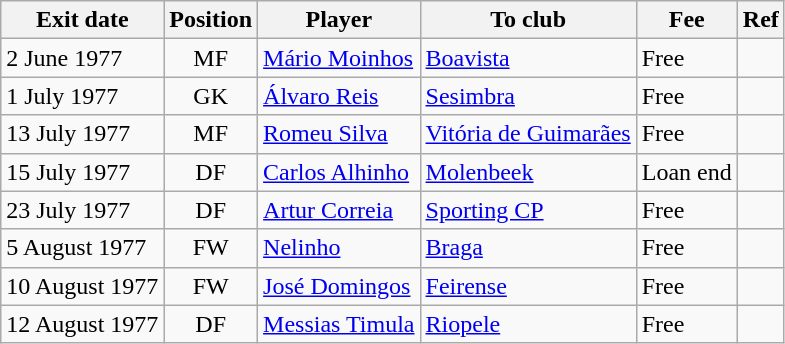<table class="wikitable">
<tr>
<th>Exit date</th>
<th>Position</th>
<th>Player</th>
<th>To club</th>
<th>Fee</th>
<th>Ref</th>
</tr>
<tr>
<td>2 June 1977</td>
<td style="text-align:center;">MF</td>
<td style="text-align:left;"><a href='#'>Mário Moinhos</a></td>
<td style="text-align:left;"><a href='#'>Boavista</a></td>
<td>Free</td>
<td></td>
</tr>
<tr>
<td>1 July 1977</td>
<td style="text-align:center;">GK</td>
<td style="text-align:left;"><a href='#'>Álvaro Reis</a></td>
<td style="text-align:left;"><a href='#'>Sesimbra</a></td>
<td>Free</td>
<td></td>
</tr>
<tr>
<td>13 July 1977</td>
<td style="text-align:center;">MF</td>
<td style="text-align:left;"><a href='#'>Romeu Silva</a></td>
<td style="text-align:left;"><a href='#'>Vitória de Guimarães</a></td>
<td>Free</td>
<td></td>
</tr>
<tr>
<td>15 July 1977</td>
<td style="text-align:center;">DF</td>
<td style="text-align:left;"><a href='#'>Carlos Alhinho</a></td>
<td style="text-align:left;"><a href='#'>Molenbeek</a></td>
<td>Loan end</td>
<td></td>
</tr>
<tr>
<td>23 July 1977</td>
<td style="text-align:center;">DF</td>
<td style="text-align:left;"><a href='#'>Artur Correia</a></td>
<td style="text-align:left;"><a href='#'>Sporting CP</a></td>
<td>Free</td>
<td></td>
</tr>
<tr>
<td>5 August 1977</td>
<td style="text-align:center;">FW</td>
<td style="text-align:left;"><a href='#'>Nelinho</a></td>
<td style="text-align:left;"><a href='#'>Braga</a></td>
<td>Free</td>
<td></td>
</tr>
<tr>
<td>10 August 1977</td>
<td style="text-align:center;">FW</td>
<td style="text-align:left;"><a href='#'>José Domingos</a></td>
<td style="text-align:left;"><a href='#'>Feirense</a></td>
<td>Free</td>
<td></td>
</tr>
<tr>
<td>12 August 1977</td>
<td style="text-align:center;">DF</td>
<td style="text-align:left;"><a href='#'>Messias Timula</a></td>
<td style="text-align:left;"><a href='#'>Riopele</a></td>
<td>Free</td>
<td></td>
</tr>
</table>
